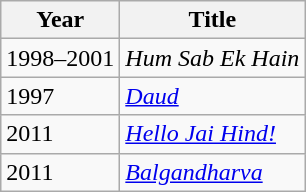<table class="wikitable">
<tr>
<th>Year</th>
<th>Title</th>
</tr>
<tr>
<td>1998–2001</td>
<td><em>Hum Sab Ek Hain</em></td>
</tr>
<tr>
<td>1997</td>
<td><em><a href='#'>Daud</a></em></td>
</tr>
<tr>
<td>2011</td>
<td><em><a href='#'>Hello Jai Hind!</a></em></td>
</tr>
<tr>
<td>2011</td>
<td><em><a href='#'>Balgandharva</a></em></td>
</tr>
</table>
